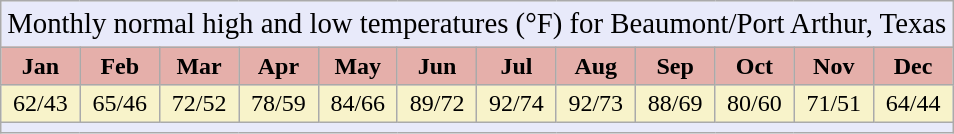<table class="wikitable" "text-align:center;font-size:90%;"|>
<tr>
<td colspan="13" style="text-align:center;font-size:120%;background:#E8EAFA;">Monthly normal high and low temperatures (°F) for Beaumont/Port Arthur, Texas</td>
</tr>
<tr>
<th style="background: #E5AFAA; color:#000000;">Jan</th>
<th style="background: #E5AFAA; color:#000000;">Feb</th>
<th style="background: #E5AFAA; color:#000000;">Mar</th>
<th style="background: #E5AFAA; color:#000000;">Apr</th>
<th style="background: #E5AFAA; color:#000000;">May</th>
<th style="background: #E5AFAA; color:#000000;">Jun</th>
<th style="background: #E5AFAA; color:#000000;">Jul</th>
<th style="background: #E5AFAA; color:#000000;">Aug</th>
<th style="background: #E5AFAA; color:#000000;">Sep</th>
<th style="background: #E5AFAA; color:#000000;">Oct</th>
<th style="background: #E5AFAA; color:#000000;">Nov</th>
<th style="background: #E5AFAA; color:#000000;">Dec</th>
</tr>
<tr>
<td style="text-align:center; background: #F8F3CA; color:#000000;">62/43</td>
<td style="text-align:center; background: #F8F3CA; color:#000000;">65/46</td>
<td style="text-align:center; background: #F8F3CA; color:#000000;">72/52</td>
<td style="text-align:center; background: #F8F3CA; color:#000000;">78/59</td>
<td style="text-align:center; background: #F8F3CA; color:#000000;">84/66</td>
<td style="text-align:center; background: #F8F3CA; color:#000000;">89/72</td>
<td style="text-align:center; background: #F8F3CA; color:#000000;">92/74</td>
<td style="text-align:center; background: #F8F3CA; color:#000000;">92/73</td>
<td style="text-align:center; background: #F8F3CA; color:#000000;">88/69</td>
<td style="text-align:center; background: #F8F3CA; color:#000000;">80/60</td>
<td style="text-align:center; background: #F8F3CA; color:#000000;">71/51</td>
<td style="text-align:center; background: #F8F3CA; color:#000000;">64/44</td>
</tr>
<tr>
<td colspan="13" style="text-align:center;font-size:90%;background:#E8EAFA;"><em></em></td>
</tr>
</table>
